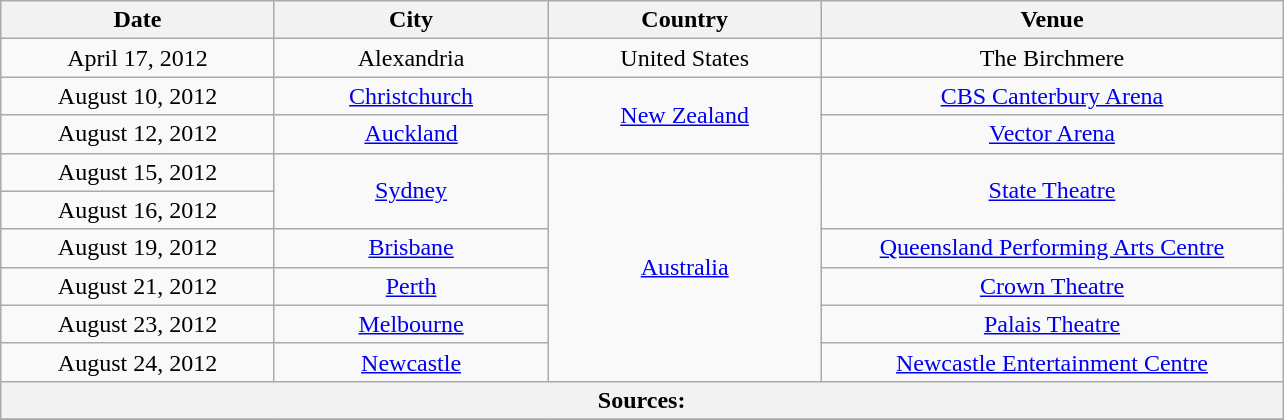<table class="wikitable" style="text-align:center;">
<tr>
<th width="175">Date</th>
<th width="175">City</th>
<th width="175">Country</th>
<th width="300">Venue</th>
</tr>
<tr>
<td>April 17, 2012</td>
<td>Alexandria</td>
<td>United States</td>
<td>The Birchmere</td>
</tr>
<tr>
<td>August 10, 2012</td>
<td><a href='#'>Christchurch</a></td>
<td rowspan="2"><a href='#'>New Zealand</a></td>
<td><a href='#'>CBS Canterbury Arena</a></td>
</tr>
<tr>
<td>August 12, 2012</td>
<td><a href='#'>Auckland</a></td>
<td><a href='#'>Vector Arena</a></td>
</tr>
<tr>
<td>August 15, 2012</td>
<td rowspan="2"><a href='#'>Sydney</a></td>
<td rowspan="6"><a href='#'>Australia</a></td>
<td rowspan="2"><a href='#'>State Theatre</a></td>
</tr>
<tr>
<td>August 16, 2012</td>
</tr>
<tr>
<td>August 19, 2012</td>
<td><a href='#'>Brisbane</a></td>
<td><a href='#'>Queensland Performing Arts Centre</a></td>
</tr>
<tr>
<td>August 21, 2012</td>
<td><a href='#'>Perth</a></td>
<td><a href='#'>Crown Theatre</a></td>
</tr>
<tr>
<td>August 23, 2012</td>
<td><a href='#'>Melbourne</a></td>
<td><a href='#'>Palais Theatre</a></td>
</tr>
<tr>
<td>August 24, 2012</td>
<td><a href='#'>Newcastle</a></td>
<td><a href='#'>Newcastle Entertainment Centre</a></td>
</tr>
<tr>
<th colspan="4">Sources:</th>
</tr>
<tr>
</tr>
</table>
